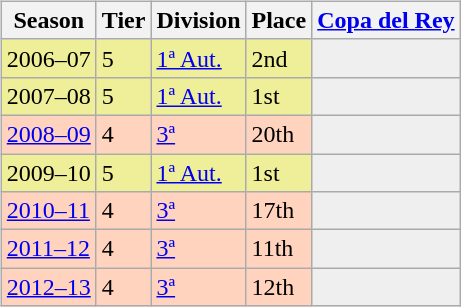<table>
<tr>
<td valign="top" width=0%><br><table class="wikitable">
<tr style="background:#f0f6fa;">
<th>Season</th>
<th>Tier</th>
<th>Division</th>
<th>Place</th>
<th><a href='#'>Copa del Rey</a></th>
</tr>
<tr>
<td style="background:#EFEF99;">2006–07</td>
<td style="background:#EFEF99;">5</td>
<td style="background:#EFEF99;"><a href='#'>1ª Aut.</a></td>
<td style="background:#EFEF99;">2nd</td>
<th style="background:#efefef;"></th>
</tr>
<tr>
<td style="background:#EFEF99;">2007–08</td>
<td style="background:#EFEF99;">5</td>
<td style="background:#EFEF99;"><a href='#'>1ª Aut.</a></td>
<td style="background:#EFEF99;">1st</td>
<th style="background:#efefef;"></th>
</tr>
<tr>
<td style="background:#FFD3BD;"><a href='#'>2008–09</a></td>
<td style="background:#FFD3BD;">4</td>
<td style="background:#FFD3BD;"><a href='#'>3ª</a></td>
<td style="background:#FFD3BD;">20th</td>
<td style="background:#efefef;"></td>
</tr>
<tr>
<td style="background:#EFEF99;">2009–10</td>
<td style="background:#EFEF99;">5</td>
<td style="background:#EFEF99;"><a href='#'>1ª Aut.</a></td>
<td style="background:#EFEF99;">1st</td>
<th style="background:#efefef;"></th>
</tr>
<tr>
<td style="background:#FFD3BD;"><a href='#'>2010–11</a></td>
<td style="background:#FFD3BD;">4</td>
<td style="background:#FFD3BD;"><a href='#'>3ª</a></td>
<td style="background:#FFD3BD;">17th</td>
<td style="background:#efefef;"></td>
</tr>
<tr>
<td style="background:#FFD3BD;"><a href='#'>2011–12</a></td>
<td style="background:#FFD3BD;">4</td>
<td style="background:#FFD3BD;"><a href='#'>3ª</a></td>
<td style="background:#FFD3BD;">11th</td>
<th style="background:#efefef;"></th>
</tr>
<tr>
<td style="background:#FFD3BD;"><a href='#'>2012–13</a></td>
<td style="background:#FFD3BD;">4</td>
<td style="background:#FFD3BD;"><a href='#'>3ª</a></td>
<td style="background:#FFD3BD;">12th</td>
<th style="background:#efefef;"></th>
</tr>
</table>
</td>
</tr>
</table>
